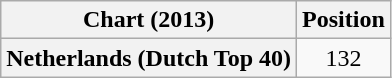<table class="wikitable plainrowheaders" style="text-align:center">
<tr>
<th>Chart (2013)</th>
<th>Position</th>
</tr>
<tr>
<th scope="row">Netherlands (Dutch Top 40)</th>
<td>132</td>
</tr>
</table>
